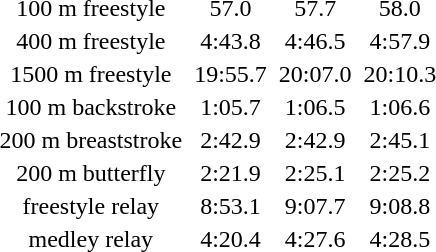<table>
<tr align="center">
<td>100 m freestyle</td>
<td align=left></td>
<td>57.0</td>
<td align=left></td>
<td>57.7</td>
<td align=left></td>
<td>58.0</td>
</tr>
<tr align="center">
<td>400 m freestyle</td>
<td align=left></td>
<td>4:43.8</td>
<td align=left></td>
<td>4:46.5</td>
<td align=left></td>
<td>4:57.9</td>
</tr>
<tr align="center">
<td>1500 m freestyle</td>
<td align=left></td>
<td>19:55.7</td>
<td align=left></td>
<td>20:07.0</td>
<td align=left></td>
<td>20:10.3</td>
</tr>
<tr align="center">
<td>100 m backstroke</td>
<td align=left></td>
<td>1:05.7</td>
<td align=left></td>
<td>1:06.5</td>
<td align=left></td>
<td>1:06.6</td>
</tr>
<tr align="center">
<td>200 m breaststroke</td>
<td align=left></td>
<td>2:42.9</td>
<td align=left></td>
<td>2:42.9</td>
<td align=left></td>
<td>2:45.1</td>
</tr>
<tr align="center">
<td>200 m butterfly</td>
<td align=left></td>
<td>2:21.9</td>
<td align=left></td>
<td>2:25.1</td>
<td align=left></td>
<td>2:25.2</td>
</tr>
<tr align="center">
<td> freestyle relay</td>
<td align=left></td>
<td>8:53.1</td>
<td align=left></td>
<td>9:07.7</td>
<td align=left></td>
<td>9:08.8</td>
</tr>
<tr align="center">
<td> medley relay</td>
<td align=left></td>
<td>4:20.4</td>
<td align=left></td>
<td>4:27.6</td>
<td align=left></td>
<td>4:28.5</td>
</tr>
</table>
